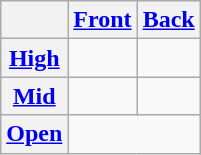<table class="wikitable" style="text-align:center">
<tr>
<th></th>
<th><a href='#'>Front</a></th>
<th><a href='#'>Back</a></th>
</tr>
<tr>
<th><a href='#'>High</a></th>
<td></td>
<td></td>
</tr>
<tr>
<th><a href='#'>Mid</a></th>
<td></td>
<td></td>
</tr>
<tr>
<th><a href='#'>Open</a></th>
<td colspan="2"></td>
</tr>
</table>
